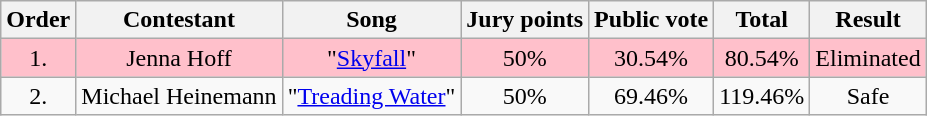<table class="wikitable sortable" style="text-align: center; width: auto;">
<tr class="hintergrundfarbe5">
<th>Order</th>
<th>Contestant</th>
<th>Song</th>
<th>Jury points</th>
<th>Public vote</th>
<th>Total</th>
<th>Result</th>
</tr>
<tr bgcolor=pink>
<td>1.</td>
<td>Jenna Hoff</td>
<td>"<a href='#'>Skyfall</a>"</td>
<td>50%</td>
<td>30.54%</td>
<td>80.54%</td>
<td>Eliminated</td>
</tr>
<tr>
<td>2.</td>
<td>Michael Heinemann</td>
<td>"<a href='#'>Treading Water</a>"</td>
<td>50%</td>
<td>69.46%</td>
<td>119.46%</td>
<td>Safe</td>
</tr>
</table>
